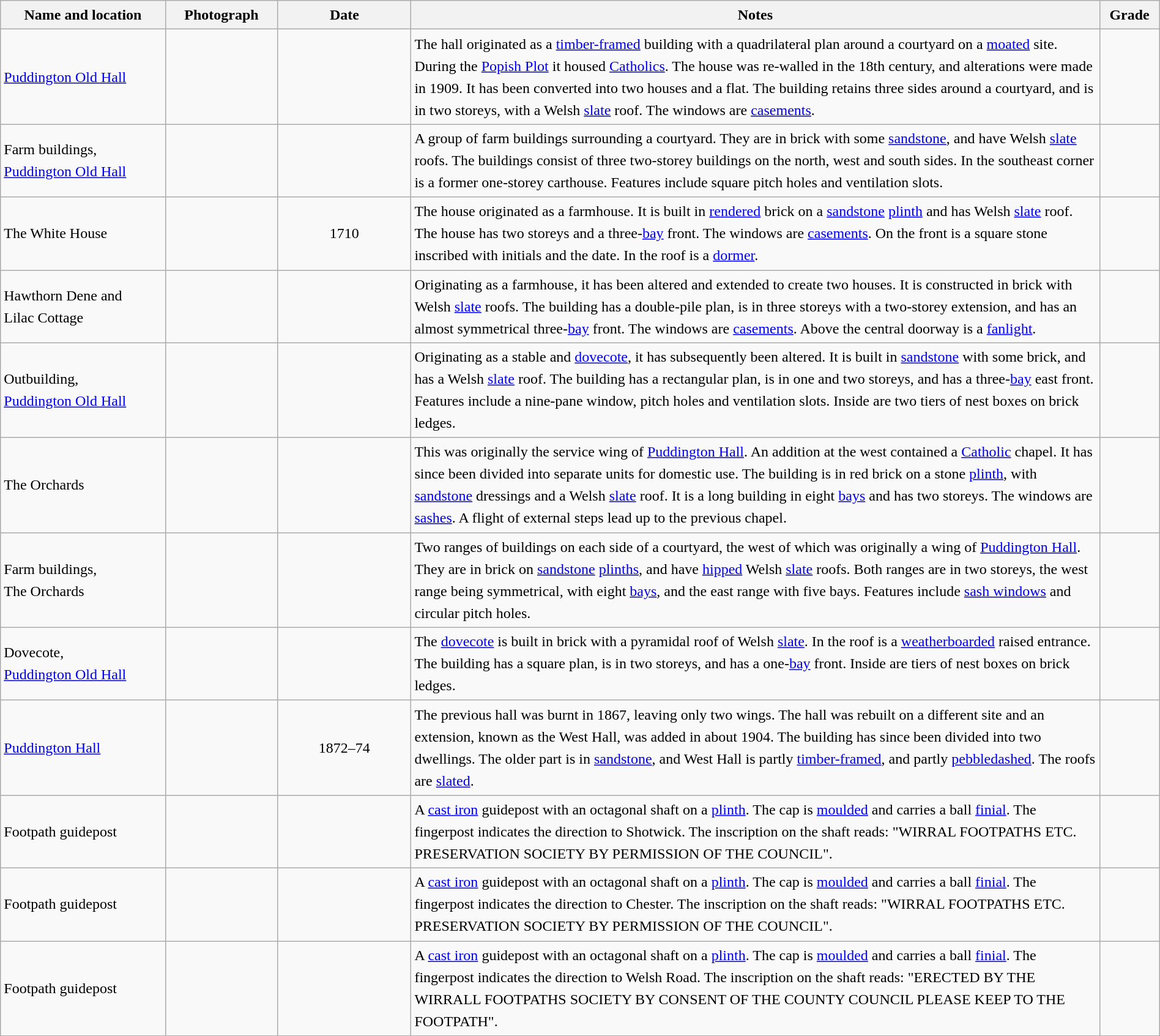<table class="wikitable sortable plainrowheaders" style="width:100%;border:0px;text-align:left;line-height:150%;">
<tr>
<th scope="col"  style="width:150px">Name and location</th>
<th scope="col"  style="width:100px" class="unsortable">Photograph</th>
<th scope="col"  style="width:120px">Date</th>
<th scope="col"  style="width:650px" class="unsortable">Notes</th>
<th scope="col"  style="width:50px">Grade</th>
</tr>
<tr>
<td><a href='#'>Puddington Old Hall</a><br><small></small></td>
<td></td>
<td align="center"></td>
<td>The hall originated as a <a href='#'>timber-framed</a> building with a quadrilateral plan around a courtyard on a <a href='#'>moated</a> site.  During the <a href='#'>Popish Plot</a> it housed <a href='#'>Catholics</a>.  The house was re-walled in the 18th century, and alterations were made in 1909.  It has been converted into two houses and a flat.  The building retains three sides around a courtyard, and is in two storeys, with a Welsh <a href='#'>slate</a> roof.  The windows are <a href='#'>casements</a>.</td>
<td align="center" ></td>
</tr>
<tr>
<td>Farm buildings,<br><a href='#'>Puddington Old Hall</a><br><small></small></td>
<td></td>
<td align="center"></td>
<td>A group of farm buildings surrounding a courtyard.  They are in brick with some <a href='#'>sandstone</a>, and have Welsh <a href='#'>slate</a> roofs.  The buildings consist of three two-storey buildings on the north, west and south sides.  In the southeast corner is a former one-storey carthouse.  Features include square pitch holes and ventilation slots.</td>
<td align="center" ></td>
</tr>
<tr>
<td>The White House<br><small></small></td>
<td></td>
<td align="center">1710</td>
<td>The house originated as a farmhouse.  It is built in <a href='#'>rendered</a> brick on a <a href='#'>sandstone</a> <a href='#'>plinth</a> and has Welsh <a href='#'>slate</a> roof.  The house has two storeys and a three-<a href='#'>bay</a> front.  The windows are <a href='#'>casements</a>.  On the front is a square stone inscribed with initials and the date.  In the roof is a <a href='#'>dormer</a>.</td>
<td align="center" ></td>
</tr>
<tr>
<td>Hawthorn Dene and<br>Lilac Cottage<br><small></small></td>
<td></td>
<td align="center"></td>
<td>Originating as a farmhouse, it has been altered and extended to create two houses.  It is constructed in brick with Welsh <a href='#'>slate</a> roofs.  The building has a double-pile plan, is in three storeys with a two-storey extension, and has an almost symmetrical three-<a href='#'>bay</a> front.  The windows are <a href='#'>casements</a>.  Above the central doorway is a <a href='#'>fanlight</a>.</td>
<td align="center" ></td>
</tr>
<tr>
<td>Outbuilding,<br><a href='#'>Puddington Old Hall</a><br><small></small></td>
<td></td>
<td align="center"></td>
<td>Originating as a stable and <a href='#'>dovecote</a>, it has subsequently been altered.  It is built in <a href='#'>sandstone</a> with some brick, and has a Welsh <a href='#'>slate</a> roof.  The building has a rectangular plan, is in one and two storeys, and has a three-<a href='#'>bay</a> east front.  Features include a nine-pane window, pitch holes and ventilation slots.  Inside are two tiers of nest boxes on brick ledges.</td>
<td align="center" ></td>
</tr>
<tr>
<td>The Orchards<br><small></small></td>
<td></td>
<td align="center"></td>
<td>This was originally the service wing of <a href='#'>Puddington Hall</a>.  An addition at the west contained a <a href='#'>Catholic</a> chapel.  It has since been divided into separate units for domestic use.  The building is in red brick on a stone <a href='#'>plinth</a>, with <a href='#'>sandstone</a> dressings and a Welsh <a href='#'>slate</a> roof.  It is a long building in eight <a href='#'>bays</a> and has two storeys.  The windows are <a href='#'>sashes</a>.  A flight of external steps lead up to the previous chapel.</td>
<td align="center" ></td>
</tr>
<tr>
<td>Farm buildings,<br>The Orchards<br><small></small></td>
<td></td>
<td align="center"></td>
<td>Two ranges of buildings on each side of a courtyard, the west of which was originally a wing of <a href='#'>Puddington Hall</a>.  They are in brick on <a href='#'>sandstone</a> <a href='#'>plinths</a>, and have <a href='#'>hipped</a> Welsh <a href='#'>slate</a> roofs.  Both ranges are in two storeys, the west range being symmetrical, with eight <a href='#'>bays</a>, and the east range with five bays.  Features include <a href='#'>sash windows</a> and circular pitch holes.</td>
<td align="center" ></td>
</tr>
<tr>
<td>Dovecote,<br><a href='#'>Puddington Old Hall</a><br><small></small></td>
<td></td>
<td align="center"></td>
<td>The <a href='#'>dovecote</a> is built in brick with a pyramidal roof of Welsh <a href='#'>slate</a>.  In the roof is a <a href='#'>weatherboarded</a> raised entrance.  The building has a square plan, is in two storeys, and has a one-<a href='#'>bay</a> front.  Inside are tiers of nest boxes on brick ledges.</td>
<td align="center" ></td>
</tr>
<tr>
<td><a href='#'>Puddington Hall</a><br><small></small></td>
<td></td>
<td align="center">1872–74</td>
<td>The previous hall was burnt in 1867, leaving only two wings.  The hall was rebuilt on a different site and an extension, known as the West Hall, was added in about 1904.  The building has since been divided into two dwellings.  The older part is in <a href='#'>sandstone</a>, and West Hall is partly <a href='#'>timber-framed</a>, and partly <a href='#'>pebbledashed</a>.  The roofs are <a href='#'>slated</a>.</td>
<td align="center" ></td>
</tr>
<tr>
<td>Footpath guidepost<br><small></small></td>
<td></td>
<td align="center"></td>
<td>A <a href='#'>cast iron</a> guidepost with an octagonal shaft on a <a href='#'>plinth</a>.  The cap is <a href='#'>moulded</a> and carries a ball <a href='#'>finial</a>.  The fingerpost indicates the direction to Shotwick.  The inscription on the shaft reads: "WIRRAL FOOTPATHS ETC. PRESERVATION SOCIETY BY PERMISSION OF THE COUNCIL".</td>
<td align="center" ></td>
</tr>
<tr>
<td>Footpath guidepost<br><small></small></td>
<td></td>
<td align="center"></td>
<td>A <a href='#'>cast iron</a> guidepost with an octagonal shaft on a <a href='#'>plinth</a>.  The cap is <a href='#'>moulded</a> and carries a ball <a href='#'>finial</a>.  The fingerpost indicates the direction to Chester.  The inscription on the shaft reads: "WIRRAL FOOTPATHS ETC. PRESERVATION SOCIETY BY PERMISSION OF THE COUNCIL".</td>
<td align="center" ></td>
</tr>
<tr>
<td>Footpath guidepost<br><small></small></td>
<td></td>
<td align="center"></td>
<td>A <a href='#'>cast iron</a> guidepost with an octagonal shaft on a <a href='#'>plinth</a>.  The cap is <a href='#'>moulded</a> and carries a ball <a href='#'>finial</a>.  The fingerpost indicates the direction to Welsh Road.  The inscription on the shaft reads: "ERECTED BY THE WIRRALL FOOTPATHS SOCIETY BY CONSENT OF THE COUNTY COUNCIL PLEASE KEEP TO THE FOOTPATH".</td>
<td align="center" ></td>
</tr>
<tr>
</tr>
</table>
